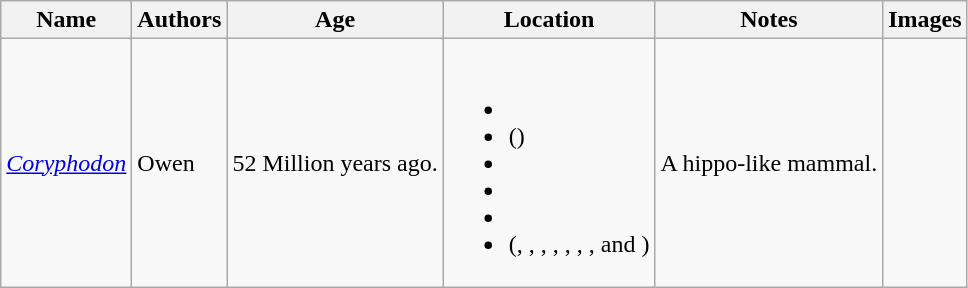<table class="wikitable">
<tr>
<th>Name</th>
<th>Authors</th>
<th>Age</th>
<th>Location</th>
<th>Notes</th>
<th>Images</th>
</tr>
<tr>
<td><em><a href='#'>Coryphodon</a></em></td>
<td>Owen</td>
<td>52 Million years ago.</td>
<td><br><ul><li></li><li> ()</li><li></li><li></li><li></li><li> (, , , ,  , , ,  and  )</li></ul></td>
<td>A hippo-like mammal.</td>
<td></td>
</tr>
</table>
